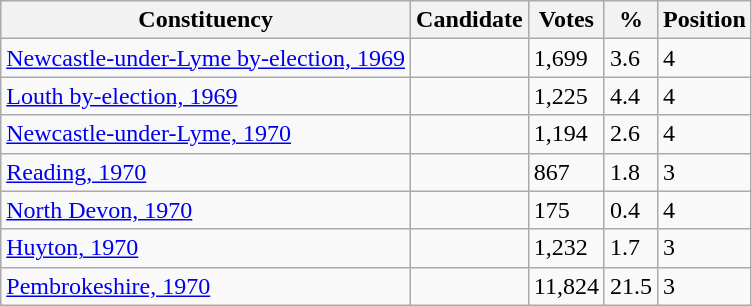<table class="wikitable sortable">
<tr>
<th>Constituency</th>
<th>Candidate</th>
<th>Votes</th>
<th>%</th>
<th>Position</th>
</tr>
<tr>
<td><a href='#'>Newcastle-under-Lyme by-election, 1969</a></td>
<td></td>
<td>1,699</td>
<td>3.6</td>
<td>4</td>
</tr>
<tr>
<td><a href='#'>Louth by-election, 1969</a></td>
<td></td>
<td>1,225</td>
<td>4.4</td>
<td>4</td>
</tr>
<tr>
<td><a href='#'>Newcastle-under-Lyme, 1970</a></td>
<td></td>
<td>1,194</td>
<td>2.6</td>
<td>4</td>
</tr>
<tr>
<td><a href='#'>Reading, 1970</a></td>
<td></td>
<td>867</td>
<td>1.8</td>
<td>3</td>
</tr>
<tr>
<td><a href='#'>North Devon, 1970</a></td>
<td></td>
<td>175</td>
<td>0.4</td>
<td>4</td>
</tr>
<tr>
<td><a href='#'>Huyton, 1970</a></td>
<td></td>
<td>1,232</td>
<td>1.7</td>
<td>3</td>
</tr>
<tr>
<td><a href='#'>Pembrokeshire, 1970</a></td>
<td></td>
<td>11,824</td>
<td>21.5</td>
<td>3</td>
</tr>
</table>
